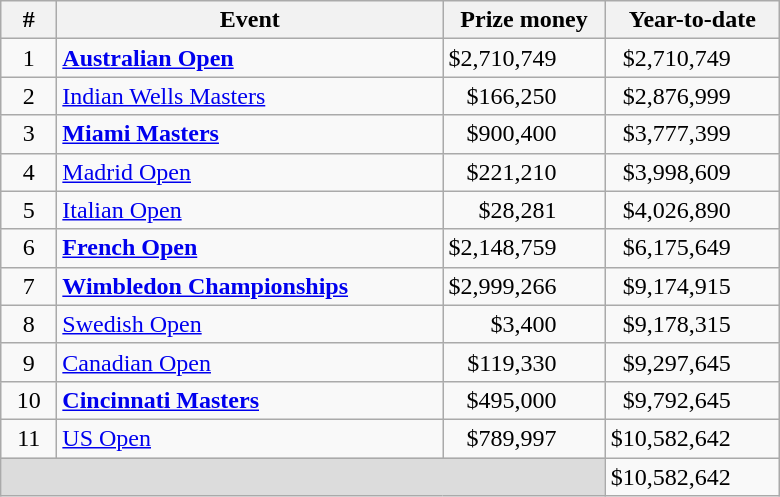<table class="wikitable sortable">
<tr>
<th width=30>#</th>
<th width=250>Event</th>
<th>Prize money</th>
<th>Year-to-date</th>
</tr>
<tr>
<td align=center>1</td>
<td><strong><a href='#'>Australian Open</a></strong></td>
<td align=right style='padding-right: 2em'>$2,710,749</td>
<td align=right style="padding-right: 2em">$2,710,749</td>
</tr>
<tr>
<td align=center>2</td>
<td><a href='#'>Indian Wells Masters</a></td>
<td align=right style="padding-right: 2em">$166,250</td>
<td align=right style="padding-right: 2em">$2,876,999</td>
</tr>
<tr>
<td align=center>3</td>
<td><strong><a href='#'>Miami Masters</a></strong></td>
<td align=right style="padding-right: 2em">$900,400</td>
<td align=right style="padding-right: 2em">$3,777,399</td>
</tr>
<tr>
<td align=center>4</td>
<td><a href='#'>Madrid Open</a></td>
<td align=right style="padding-right: 2em">$221,210</td>
<td align=right style="padding-right: 2em">$3,998,609</td>
</tr>
<tr>
<td align=center>5</td>
<td><a href='#'>Italian Open</a></td>
<td align=right style="padding-right: 2em">$28,281</td>
<td align=right style="padding-right: 2em">$4,026,890</td>
</tr>
<tr>
<td align=center>6</td>
<td><strong><a href='#'>French Open</a></strong></td>
<td align=right style="padding-right: 2em">$2,148,759</td>
<td align=right style="padding-right: 2em">$6,175,649</td>
</tr>
<tr>
<td align=center>7</td>
<td><strong><a href='#'>Wimbledon Championships</a></strong></td>
<td align=right style="padding-right: 2em">$2,999,266</td>
<td align=right style="padding-right: 2em">$9,174,915</td>
</tr>
<tr>
<td align=center>8</td>
<td><a href='#'>Swedish Open</a></td>
<td align=right style="padding-right: 2em">$3,400</td>
<td align=right style="padding-right: 2em">$9,178,315</td>
</tr>
<tr>
<td align=center>9</td>
<td><a href='#'>Canadian Open</a></td>
<td align=right style="padding-right: 2em">$119,330</td>
<td align=right style="padding-right: 2em">$9,297,645</td>
</tr>
<tr>
<td align=center>10</td>
<td><strong><a href='#'>Cincinnati Masters</a></strong></td>
<td align=right style="padding-right: 2em">$495,000</td>
<td align=right style="padding-right: 2em">$9,792,645</td>
</tr>
<tr>
<td align=center>11</td>
<td><a href='#'>US Open</a></td>
<td align=right style="padding-right: 2em">$789,997</td>
<td align=right style="padding-right: 2em">$10,582,642</td>
</tr>
<tr class="sortbottom">
<td colspan=3 bgcolor=#DCDCDC></td>
<td align=right style="padding-right: 2em">$10,582,642</td>
</tr>
</table>
